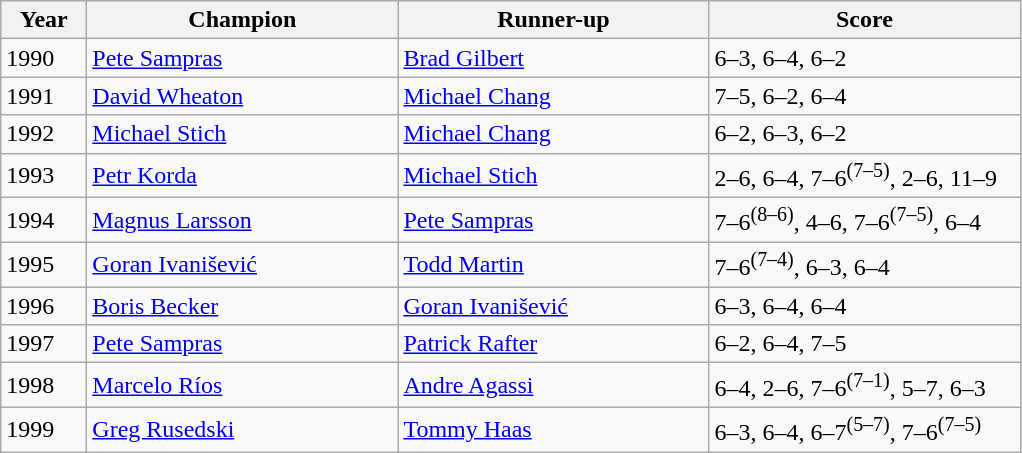<table class="wikitable">
<tr>
<th style="width:50px">Year</th>
<th style="width:200px">Champion</th>
<th style="width:200px">Runner-up</th>
<th style="width:200px" class="unsortable">Score</th>
</tr>
<tr>
<td>1990</td>
<td> <a href='#'>Pete Sampras</a></td>
<td> <a href='#'>Brad Gilbert</a></td>
<td>6–3, 6–4, 6–2</td>
</tr>
<tr>
<td>1991</td>
<td> <a href='#'>David Wheaton</a></td>
<td> <a href='#'>Michael Chang</a></td>
<td>7–5, 6–2, 6–4</td>
</tr>
<tr>
<td>1992</td>
<td> <a href='#'>Michael Stich</a></td>
<td> <a href='#'>Michael Chang</a></td>
<td>6–2, 6–3, 6–2</td>
</tr>
<tr>
<td>1993</td>
<td> <a href='#'>Petr Korda</a></td>
<td> <a href='#'>Michael Stich</a></td>
<td>2–6, 6–4, 7–6<sup>(7–5)</sup>, 2–6, 11–9</td>
</tr>
<tr>
<td>1994</td>
<td> <a href='#'>Magnus Larsson</a></td>
<td> <a href='#'>Pete Sampras</a></td>
<td>7–6<sup>(8–6)</sup>, 4–6, 7–6<sup>(7–5)</sup>, 6–4</td>
</tr>
<tr>
<td>1995</td>
<td> <a href='#'>Goran Ivanišević</a></td>
<td> <a href='#'>Todd Martin</a></td>
<td>7–6<sup>(7–4)</sup>, 6–3, 6–4</td>
</tr>
<tr>
<td>1996</td>
<td> <a href='#'>Boris Becker</a></td>
<td> <a href='#'>Goran Ivanišević</a></td>
<td>6–3, 6–4, 6–4</td>
</tr>
<tr>
<td>1997</td>
<td> <a href='#'>Pete Sampras</a> </td>
<td> <a href='#'>Patrick Rafter</a></td>
<td>6–2, 6–4, 7–5</td>
</tr>
<tr>
<td>1998</td>
<td> <a href='#'>Marcelo Ríos</a></td>
<td> <a href='#'>Andre Agassi</a></td>
<td>6–4, 2–6, 7–6<sup>(7–1)</sup>, 5–7, 6–3</td>
</tr>
<tr>
<td>1999</td>
<td> <a href='#'>Greg Rusedski</a></td>
<td> <a href='#'>Tommy Haas</a></td>
<td>6–3, 6–4, 6–7<sup>(5–7)</sup>, 7–6<sup>(7–5)</sup></td>
</tr>
</table>
